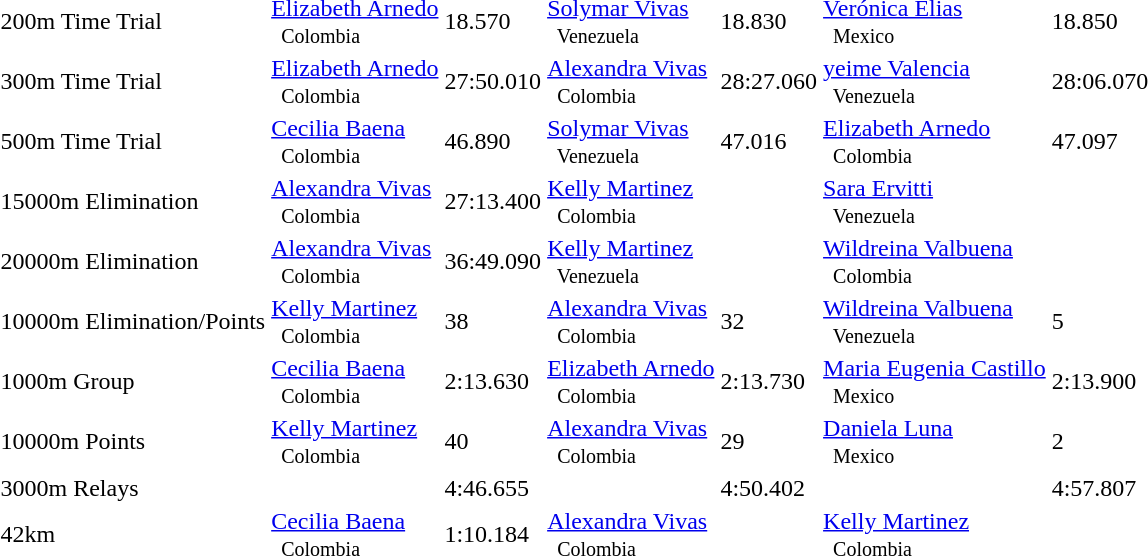<table>
<tr>
<td>200m Time Trial</td>
<td><a href='#'>Elizabeth Arnedo</a> <small><br>    Colombia </small></td>
<td>18.570</td>
<td><a href='#'>Solymar Vivas</a> <small><br>    Venezuela </small></td>
<td>18.830</td>
<td><a href='#'>Verónica Elias</a> <small><br>    Mexico </small></td>
<td>18.850</td>
</tr>
<tr>
<td>300m Time Trial</td>
<td><a href='#'>Elizabeth Arnedo</a> <small><br>    Colombia </small></td>
<td>27:50.010</td>
<td><a href='#'>Alexandra Vivas</a> <small><br>    Colombia </small></td>
<td>28:27.060</td>
<td><a href='#'>yeime Valencia</a> <small><br>    Venezuela </small></td>
<td>28:06.070</td>
</tr>
<tr>
<td>500m Time Trial</td>
<td><a href='#'>Cecilia Baena</a> <small><br>    Colombia </small></td>
<td>46.890</td>
<td><a href='#'>Solymar Vivas</a> <small><br>    Venezuela </small></td>
<td>47.016</td>
<td><a href='#'>Elizabeth Arnedo</a> <small><br>    Colombia </small></td>
<td>47.097</td>
</tr>
<tr>
<td>15000m Elimination</td>
<td><a href='#'>Alexandra Vivas</a> <small><br>    Colombia </small></td>
<td>27:13.400</td>
<td><a href='#'>Kelly Martinez</a> <small><br>    Colombia </small></td>
<td></td>
<td><a href='#'>Sara Ervitti</a> <small><br>    Venezuela </small></td>
<td></td>
</tr>
<tr>
<td>20000m Elimination</td>
<td><a href='#'>Alexandra Vivas</a> <small><br>    Colombia </small></td>
<td>36:49.090</td>
<td><a href='#'>Kelly Martinez</a> <small><br>    Venezuela </small></td>
<td></td>
<td><a href='#'>Wildreina Valbuena</a> <small><br>    Colombia </small></td>
<td></td>
</tr>
<tr>
<td>10000m Elimination/Points</td>
<td><a href='#'>Kelly Martinez</a> <small><br>    Colombia </small></td>
<td>38</td>
<td><a href='#'>Alexandra Vivas</a> <small><br>    Colombia </small></td>
<td>32</td>
<td><a href='#'>Wildreina Valbuena</a> <small><br>    Venezuela </small></td>
<td>5</td>
</tr>
<tr>
<td>1000m Group</td>
<td><a href='#'>Cecilia Baena</a> <small><br>    Colombia </small></td>
<td>2:13.630</td>
<td><a href='#'>Elizabeth Arnedo</a> <small><br>    Colombia </small></td>
<td>2:13.730</td>
<td><a href='#'>Maria Eugenia Castillo</a> <small><br>    Mexico </small></td>
<td>2:13.900</td>
</tr>
<tr>
<td>10000m Points</td>
<td><a href='#'>Kelly Martinez</a> <small><br>    Colombia </small></td>
<td>40</td>
<td><a href='#'>Alexandra Vivas</a> <small><br>    Colombia </small></td>
<td>29</td>
<td><a href='#'>Daniela Luna</a> <small><br>    Mexico </small></td>
<td>2</td>
</tr>
<tr>
<td>3000m Relays</td>
<td></td>
<td>4:46.655</td>
<td></td>
<td>4:50.402</td>
<td></td>
<td>4:57.807</td>
</tr>
<tr>
<td>42km</td>
<td><a href='#'>Cecilia Baena</a> <small><br>    Colombia </small></td>
<td>1:10.184</td>
<td><a href='#'>Alexandra Vivas</a> <small><br>    Colombia </small></td>
<td></td>
<td><a href='#'>Kelly Martinez</a> <small><br>    Colombia </small></td>
<td></td>
</tr>
<tr>
</tr>
</table>
